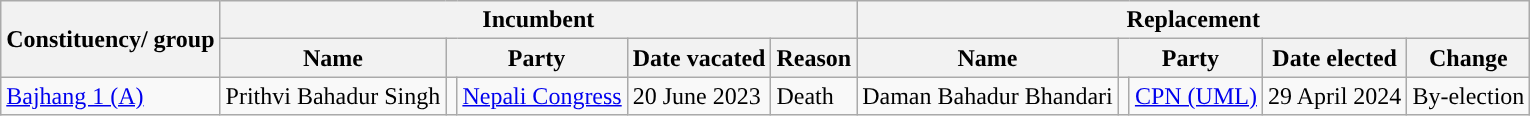<table class="wikitable">
<tr>
<th rowspan="2">Constituency/ group</th>
<th colspan="5">Incumbent</th>
<th colspan="5">Replacement</th>
</tr>
<tr>
<th>Name</th>
<th colspan="2">Party</th>
<th>Date vacated</th>
<th>Reason</th>
<th>Name</th>
<th colspan="2">Party</th>
<th>Date elected</th>
<th>Change</th>
</tr>
<tr>
<td><a href='#'>Bajhang 1 (A)</a></td>
<td>Prithvi Bahadur Singh</td>
<td></td>
<td><a href='#'>Nepali Congress</a></td>
<td>20 June 2023</td>
<td>Death</td>
<td>Daman Bahadur Bhandari</td>
<td></td>
<td><a href='#'>CPN (UML)</a></td>
<td>29 April 2024</td>
<td>By-election</td>
</tr>
</table>
